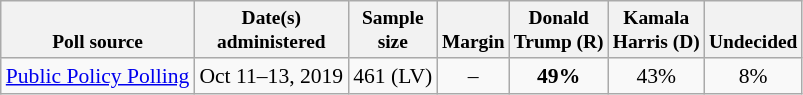<table class="wikitable" style="font-size:90%;text-align:center;">
<tr valign=bottom style="font-size:90%;">
<th>Poll source</th>
<th>Date(s)<br>administered</th>
<th>Sample<br>size</th>
<th>Margin<br></th>
<th>Donald<br>Trump (R)</th>
<th>Kamala<br>Harris (D)</th>
<th>Undecided</th>
</tr>
<tr>
<td style="text-align:left;"><a href='#'>Public Policy Polling</a></td>
<td>Oct 11–13, 2019</td>
<td>461 (LV)</td>
<td>–</td>
<td><strong>49%</strong></td>
<td>43%</td>
<td>8%</td>
</tr>
</table>
